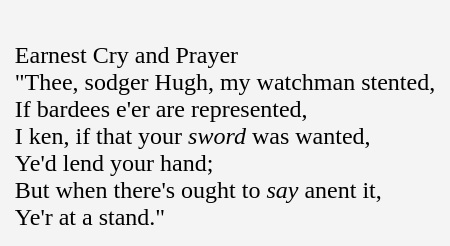<table cellpadding=10 border="0" align=center>
<tr>
<td bgcolor=#f4f4f4><br>Earnest Cry and Prayer<br>"Thee, sodger Hugh, my watchman stented,<br> 
If bardees e'er are represented,<br> 
I ken, if that your <em>sword</em> was wanted,<br> 
Ye'd lend your hand;<br> 
But when there's ought to <em>say</em> anent it,<br> 
Ye'r at a stand."<br></td>
</tr>
</table>
